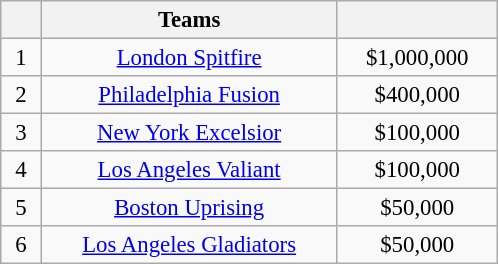<table class="wikitable" style="text-align: center; font-size: 95%;">
<tr>
<th scope="col" style="width: 20px;"></th>
<th scope="col" style="width: 190px;">Teams</th>
<th scope="col" style="width: 100px;"></th>
</tr>
<tr>
<td>1</td>
<td><a href='#'>London Spitfire</a></td>
<td>$1,000,000</td>
</tr>
<tr>
<td>2</td>
<td><a href='#'>Philadelphia Fusion</a></td>
<td>$400,000</td>
</tr>
<tr>
<td>3</td>
<td><a href='#'>New York Excelsior</a></td>
<td>$100,000</td>
</tr>
<tr>
<td>4</td>
<td><a href='#'>Los Angeles Valiant</a></td>
<td>$100,000</td>
</tr>
<tr>
<td>5</td>
<td><a href='#'>Boston Uprising</a></td>
<td>$50,000</td>
</tr>
<tr>
<td>6</td>
<td><a href='#'>Los Angeles Gladiators</a></td>
<td>$50,000</td>
</tr>
</table>
